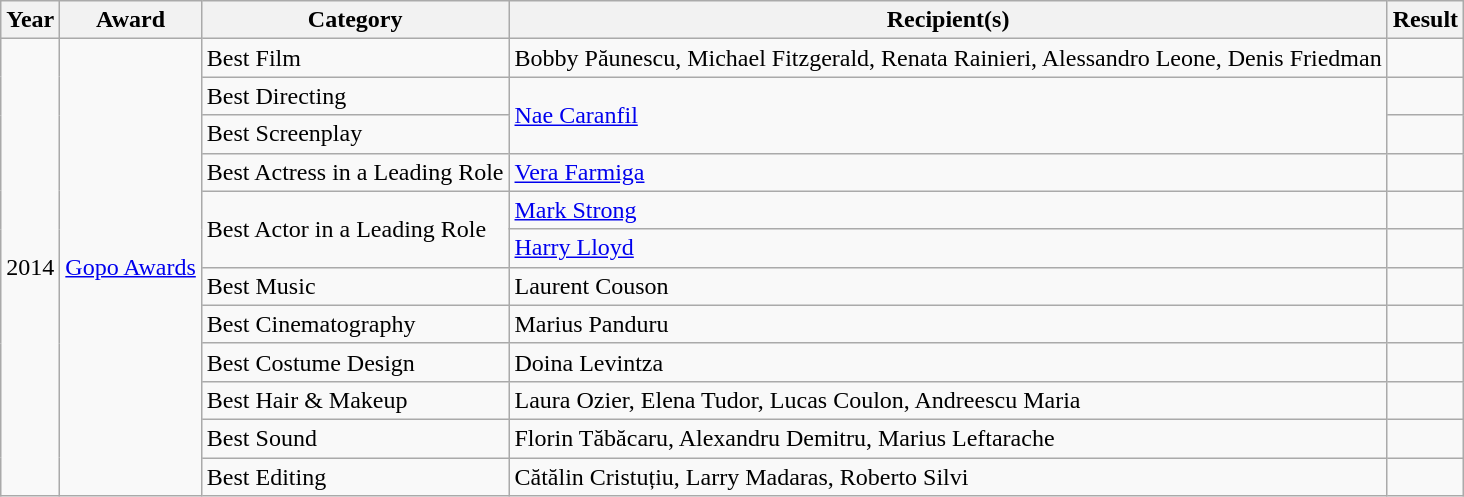<table class="wikitable">
<tr>
<th>Year</th>
<th>Award</th>
<th>Category</th>
<th>Recipient(s)</th>
<th>Result</th>
</tr>
<tr>
<td rowspan="12">2014</td>
<td rowspan="12"><a href='#'>Gopo Awards</a></td>
<td>Best Film</td>
<td>Bobby Păunescu, Michael Fitzgerald, Renata Rainieri, Alessandro Leone, Denis Friedman</td>
<td></td>
</tr>
<tr>
<td>Best Directing</td>
<td rowspan="2"><a href='#'>Nae Caranfil</a></td>
<td></td>
</tr>
<tr>
<td>Best Screenplay</td>
<td></td>
</tr>
<tr>
<td>Best Actress in a Leading Role</td>
<td><a href='#'>Vera Farmiga</a></td>
<td></td>
</tr>
<tr>
<td rowspan="2">Best Actor in a Leading Role</td>
<td><a href='#'>Mark Strong</a></td>
<td></td>
</tr>
<tr>
<td><a href='#'>Harry Lloyd</a></td>
<td></td>
</tr>
<tr>
<td>Best Music</td>
<td>Laurent Couson</td>
<td></td>
</tr>
<tr>
<td>Best Cinematography</td>
<td>Marius Panduru</td>
<td></td>
</tr>
<tr>
<td>Best Costume Design</td>
<td>Doina Levintza</td>
<td></td>
</tr>
<tr>
<td>Best Hair & Makeup</td>
<td>Laura Ozier, Elena Tudor, Lucas Coulon, Andreescu Maria</td>
<td></td>
</tr>
<tr>
<td>Best Sound</td>
<td>Florin Tăbăcaru, Alexandru Demitru, Marius Leftarache</td>
<td></td>
</tr>
<tr>
<td>Best Editing</td>
<td>Cătălin Cristuțiu, Larry Madaras, Roberto Silvi</td>
<td></td>
</tr>
</table>
